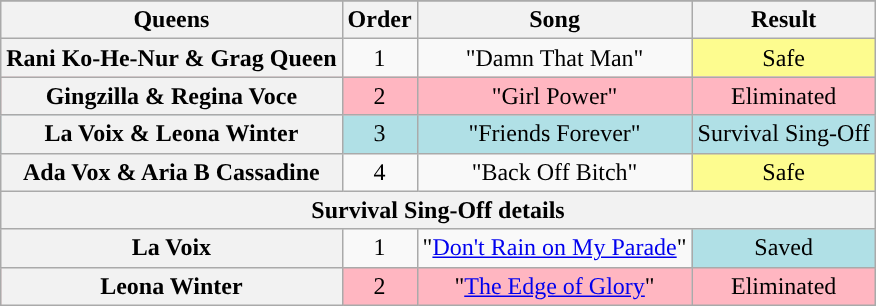<table class="wikitable plainrowheaders" style="text-align:center;">
<tr>
</tr>
<tr>
<th scope="col">Queens</th>
<th scope="col">Order</th>
<th scope="col">Song</th>
<th scope="col">Result</th>
</tr>
<tr>
<th>Rani Ko-He-Nur & Grag Queen</th>
<td>1</td>
<td>"Damn That Man"</td>
<td style="background:#FDFC8F;">Safe</td>
</tr>
<tr style="background:lightpink;">
<th>Gingzilla & Regina Voce</th>
<td>2</td>
<td>"Girl Power"</td>
<td>Eliminated</td>
</tr>
<tr style="background:#B0E0E6;">
<th>La Voix & Leona Winter</th>
<td>3</td>
<td>"Friends Forever"</td>
<td>Survival Sing-Off</td>
</tr>
<tr>
<th>Ada Vox & Aria B Cassadine</th>
<td>4</td>
<td>"Back Off Bitch"</td>
<td style="background:#FDFC8F;">Safe</td>
</tr>
<tr>
<th colspan="4">Survival Sing-Off details</th>
</tr>
<tr>
<th>La Voix</th>
<td>1</td>
<td>"<a href='#'>Don't Rain on My Parade</a>"</td>
<td style="background:#B0E0E6;">Saved</td>
</tr>
<tr style="background:lightpink;">
<th>Leona Winter</th>
<td>2</td>
<td>"<a href='#'>The Edge of Glory</a>"</td>
<td>Eliminated</td>
</tr>
</table>
